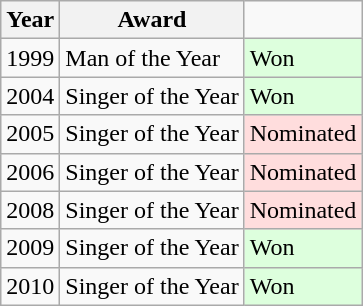<table class="wikitable">
<tr>
<th>Year</th>
<th>Award</th>
</tr>
<tr>
<td>1999</td>
<td>Man of the Year</td>
<td style="background: #ddffdd">Won</td>
</tr>
<tr>
<td>2004</td>
<td>Singer of the Year</td>
<td style="background: #ddffdd">Won</td>
</tr>
<tr>
<td>2005</td>
<td>Singer of the Year</td>
<td style="background: #ffdddd">Nominated</td>
</tr>
<tr>
<td>2006</td>
<td>Singer of the Year</td>
<td style="background: #ffdddd">Nominated</td>
</tr>
<tr>
<td>2008</td>
<td>Singer of the Year</td>
<td style="background: #ffdddd">Nominated</td>
</tr>
<tr>
<td>2009</td>
<td>Singer of the Year</td>
<td style="background: #ddffdd">Won</td>
</tr>
<tr>
<td>2010</td>
<td>Singer of the Year</td>
<td style="background: #ddffdd">Won</td>
</tr>
</table>
